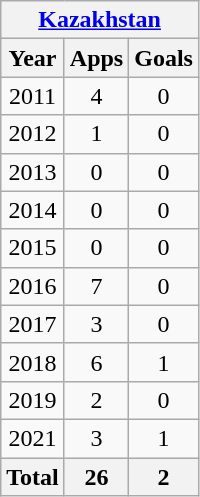<table class="wikitable" style="text-align:center">
<tr>
<th colspan=3><a href='#'>Kazakhstan</a></th>
</tr>
<tr>
<th>Year</th>
<th>Apps</th>
<th>Goals</th>
</tr>
<tr>
<td>2011</td>
<td>4</td>
<td>0</td>
</tr>
<tr>
<td>2012</td>
<td>1</td>
<td>0</td>
</tr>
<tr>
<td>2013</td>
<td>0</td>
<td>0</td>
</tr>
<tr>
<td>2014</td>
<td>0</td>
<td>0</td>
</tr>
<tr>
<td>2015</td>
<td>0</td>
<td>0</td>
</tr>
<tr>
<td>2016</td>
<td>7</td>
<td>0</td>
</tr>
<tr>
<td>2017</td>
<td>3</td>
<td>0</td>
</tr>
<tr>
<td>2018</td>
<td>6</td>
<td>1</td>
</tr>
<tr>
<td>2019</td>
<td>2</td>
<td>0</td>
</tr>
<tr>
<td>2021</td>
<td>3</td>
<td>1</td>
</tr>
<tr>
<th>Total</th>
<th>26</th>
<th>2</th>
</tr>
</table>
